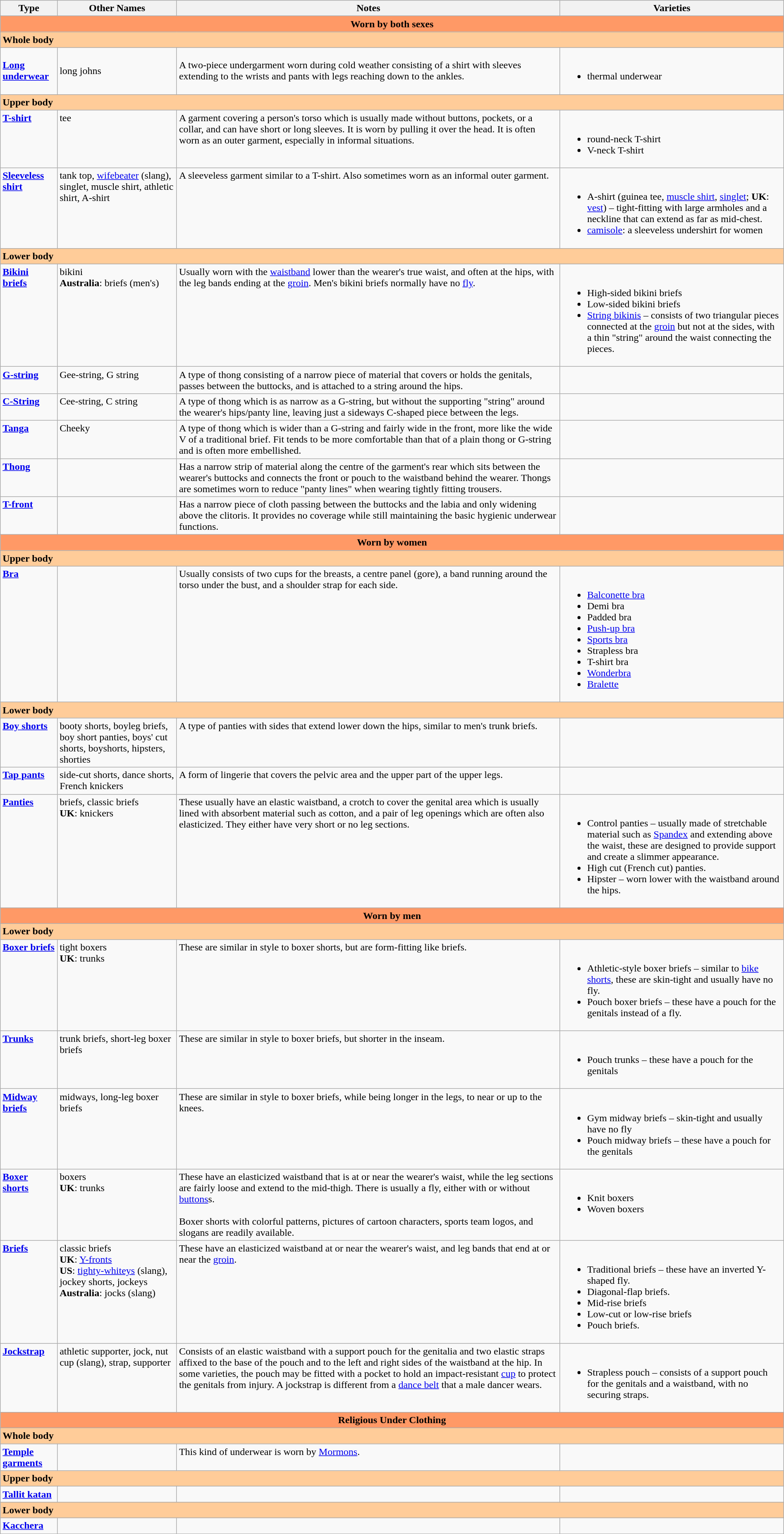<table class="wikitable" style="width:100%;">
<tr>
<th>Type</th>
<th>Other Names</th>
<th>Notes</th>
<th>Varieties</th>
</tr>
<tr>
<td colspan="4"  style="background:#f96; text-align:center;"><strong>Worn by both sexes</strong></td>
</tr>
<tr>
<td colspan="4" style="background:#fc9;"><strong>Whole body</strong></td>
</tr>
<tr>
<td><strong><a href='#'>Long underwear</a></strong> <br></td>
<td>long johns</td>
<td>A two-piece undergarment worn during cold weather consisting of a shirt with sleeves extending to the wrists and pants with legs reaching down to the ankles.</td>
<td><br><ul><li>thermal underwear</li></ul></td>
</tr>
<tr>
<td colspan="4" style="background:#fc9;"><strong>Upper body</strong></td>
</tr>
<tr valign=top>
<td><strong><a href='#'>T-shirt</a></strong><br></td>
<td>tee</td>
<td>A garment covering a person's torso which is usually made without buttons, pockets, or a collar, and can have short or long sleeves. It is worn by pulling it over the head. It is often worn as an outer garment, especially in informal situations.</td>
<td><br><ul><li>round-neck T-shirt</li><li>V-neck T-shirt</li></ul></td>
</tr>
<tr valign="top">
<td><strong><a href='#'>Sleeveless shirt</a></strong><br></td>
<td>tank top, <a href='#'>wifebeater</a> (slang), singlet, muscle shirt, athletic shirt, A-shirt</td>
<td>A sleeveless garment similar to a T-shirt. Also sometimes worn as an informal outer garment.</td>
<td><br><ul><li>A-shirt (guinea tee, <a href='#'>muscle shirt</a>, <a href='#'>singlet</a>; <strong>UK</strong>: <a href='#'>vest</a>) – tight-fitting with large armholes and a neckline that can extend as far as mid-chest.</li><li><a href='#'>camisole</a>: a sleeveless undershirt for women</li></ul></td>
</tr>
<tr>
<td colspan="4" style="background:#fc9;"><strong>Lower body</strong></td>
</tr>
<tr valign=top>
<td><strong><a href='#'>Bikini briefs</a></strong><br></td>
<td>bikini<br><strong>Australia</strong>: briefs (men's)</td>
<td>Usually worn with the <a href='#'>waistband</a> lower than the wearer's true waist, and often at the hips, with the leg bands ending at the <a href='#'>groin</a>. Men's bikini briefs normally have no <a href='#'>fly</a>.</td>
<td><br><ul><li>High-sided bikini briefs</li><li>Low-sided bikini briefs</li><li><a href='#'>String bikinis</a> – consists of two triangular pieces connected at the <a href='#'>groin</a> but not at the sides, with a thin "string" around the waist connecting the pieces.</li></ul></td>
</tr>
<tr valign=top>
<td><strong><a href='#'>G-string</a></strong><br></td>
<td>Gee-string, G string</td>
<td>A type of thong consisting of a narrow piece of material that covers or holds the genitals, passes between the buttocks, and is attached to a string around the hips.</td>
<td></td>
</tr>
<tr valign=top>
<td><strong><a href='#'>C-String</a></strong><br></td>
<td>Cee-string, C string</td>
<td>A type of thong which is as narrow as a G-string, but without the supporting "string" around the wearer's hips/panty line, leaving just a sideways C-shaped piece between the legs.</td>
<td></td>
</tr>
<tr valign=top>
<td><strong><a href='#'>Tanga</a></strong><br></td>
<td>Cheeky</td>
<td>A type of thong which is wider than a G-string and fairly wide in the front, more like the wide V of a traditional brief. Fit tends to be more comfortable than that of a plain thong or G-string and is often more embellished.</td>
<td></td>
</tr>
<tr valign=top>
<td><strong><a href='#'>Thong</a></strong><br></td>
<td></td>
<td>Has a narrow strip of material along the centre of the garment's rear which sits between the wearer's buttocks and connects the front or pouch to the waistband behind the wearer. Thongs are sometimes worn to reduce "panty lines" when wearing tightly fitting trousers.</td>
<td></td>
</tr>
<tr valign=top>
<td><strong><a href='#'>T-front</a></strong> <br></td>
<td></td>
<td>Has a narrow piece of cloth passing between the buttocks and the labia and only widening above the clitoris. It provides no coverage while still maintaining the basic hygienic underwear functions.</td>
<td></td>
</tr>
<tr>
<td colspan="4"  style="background:#f96; text-align:center;"><strong>Worn by women</strong></td>
</tr>
<tr>
<td colspan="4" style="background:#fc9;"><strong>Upper body</strong></td>
</tr>
<tr valign=top>
<td><strong><a href='#'>Bra</a></strong><br></td>
<td></td>
<td>Usually consists of two cups for the breasts, a centre panel (gore), a band running around the torso under the bust, and a shoulder strap for each side.</td>
<td><br><ul><li><a href='#'>Balconette bra</a></li><li>Demi bra</li><li>Padded bra</li><li><a href='#'>Push-up bra</a></li><li><a href='#'>Sports bra</a></li><li>Strapless bra</li><li>T-shirt bra</li><li><a href='#'>Wonderbra</a></li><li><a href='#'>Bralette</a></li></ul></td>
</tr>
<tr>
<td colspan="4" style="background:#fc9;"><strong>Lower body</strong></td>
</tr>
<tr valign=top>
<td><strong><a href='#'>Boy shorts</a></strong><br></td>
<td>booty shorts, boyleg briefs, boy short panties, boys' cut shorts, boyshorts, hipsters, shorties</td>
<td>A type of panties with sides that extend lower down the hips, similar to men's trunk briefs.</td>
<td></td>
</tr>
<tr valign=top>
<td><strong><a href='#'>Tap pants</a></strong><br></td>
<td>side-cut shorts, dance shorts, French knickers</td>
<td>A form of lingerie that covers the pelvic area and the upper part of the upper legs.</td>
<td></td>
</tr>
<tr valign=top>
<td><strong><a href='#'>Panties</a></strong><br></td>
<td>briefs, classic briefs<br><strong>UK</strong>: knickers</td>
<td>These usually have an elastic waistband, a crotch to cover the genital area which is usually lined with absorbent material such as cotton, and a pair of leg openings which are often also elasticized. They either have very short or no leg sections.</td>
<td><br><ul><li>Control panties – usually made of stretchable material such as <a href='#'>Spandex</a> and extending above the waist, these are designed to provide support and create a slimmer appearance.</li><li>High cut (French cut) panties.</li><li>Hipster – worn lower with the waistband around the hips.</li></ul></td>
</tr>
<tr>
<td colspan="4"  style="background:#f96; text-align:center;"><strong>Worn by men</strong></td>
</tr>
<tr>
<td colspan="4" style="background:#fc9;"><strong>Lower body</strong></td>
</tr>
<tr valign=top>
<td><strong><a href='#'>Boxer briefs</a></strong><br></td>
<td>tight boxers<br><strong>UK</strong>: trunks</td>
<td>These are similar in style to boxer shorts, but are form-fitting like briefs.</td>
<td><br><ul><li>Athletic-style boxer briefs – similar to <a href='#'>bike shorts</a>, these are skin-tight and usually have no fly.</li><li>Pouch boxer briefs – these have a pouch for the genitals instead of a fly.</li></ul></td>
</tr>
<tr valign=top>
<td><strong><a href='#'>Trunks</a></strong><br></td>
<td>trunk briefs, short-leg boxer briefs</td>
<td>These are similar in style to boxer briefs, but shorter in the inseam.</td>
<td><br><ul><li>Pouch trunks – these have a pouch for the genitals</li></ul></td>
</tr>
<tr valign=top>
<td><strong><a href='#'>Midway briefs</a></strong><br><br></td>
<td>midways, long-leg boxer briefs</td>
<td>These are similar in style to boxer briefs, while being longer in the legs, to near or up to the knees.</td>
<td><br><ul><li>Gym midway briefs – skin-tight and usually have no fly</li><li>Pouch midway briefs – these have a pouch for the genitals</li></ul></td>
</tr>
<tr valign=top>
<td><strong><a href='#'>Boxer shorts</a></strong><br></td>
<td>boxers<br><strong>UK</strong>: trunks</td>
<td>These have an elasticized waistband that is at or near the wearer's waist, while the leg sections are fairly loose and extend to the mid-thigh. There is usually a fly, either with or without <a href='#'>buttons</a>s.<br><br>Boxer shorts with colorful patterns, pictures of cartoon characters, sports team logos, and slogans are readily available.</td>
<td><br><ul><li>Knit boxers</li><li>Woven boxers</li></ul></td>
</tr>
<tr valign=top>
<td><strong><a href='#'>Briefs</a></strong><br> </td>
<td>classic briefs<br><strong>UK</strong>: <a href='#'>Y-fronts</a><br><strong>US</strong>: <a href='#'>tighty-whiteys</a> (slang), jockey shorts, jockeys<br><strong>Australia</strong>: jocks (slang)</td>
<td>These have an elasticized waistband at or near the wearer's waist, and leg bands that end at or near the <a href='#'>groin</a>.</td>
<td><br><ul><li>Traditional briefs – these have an inverted Y-shaped fly.</li><li>Diagonal-flap briefs.</li><li>Mid-rise briefs</li><li>Low-cut or low-rise briefs</li><li>Pouch briefs.</li></ul></td>
</tr>
<tr valign=top>
<td><strong><a href='#'>Jockstrap</a></strong><br></td>
<td>athletic supporter, jock, nut cup (slang), strap, supporter</td>
<td>Consists of an elastic waistband with a support pouch for the genitalia and two elastic straps affixed to the base of the pouch and to the left and right sides of the waistband at the hip. In some varieties, the pouch may be fitted with a pocket to hold an impact-resistant <a href='#'>cup</a> to protect the genitals from injury. A jockstrap is different from a <a href='#'>dance belt</a> that a male dancer wears.</td>
<td><br><ul><li>Strapless pouch – consists of a support pouch for the genitals and a waistband, with no securing straps.</li></ul></td>
</tr>
<tr>
<td colspan="4"  style="background:#f96; text-align:center;"><strong>Religious Under Clothing</strong></td>
</tr>
<tr>
<td colspan="4" style="background:#fc9;"><strong>Whole body</strong></td>
</tr>
<tr valign=top>
<td><strong><a href='#'>Temple garments</a></strong><br></td>
<td></td>
<td>This kind of underwear is worn by <a href='#'>Mormons</a>.</td>
<td></td>
</tr>
<tr>
<td colspan="4" style="background:#fc9;"><strong>Upper body</strong></td>
</tr>
<tr valign=top>
<td><strong><a href='#'>Tallit katan</a></strong></td>
<td></td>
<td></td>
<td></td>
</tr>
<tr>
<td colspan="4" style="background:#fc9;"><strong>Lower body</strong></td>
</tr>
<tr valign=top>
<td><strong><a href='#'>Kacchera</a></strong><br></td>
<td></td>
<td></td>
<td></td>
</tr>
</table>
